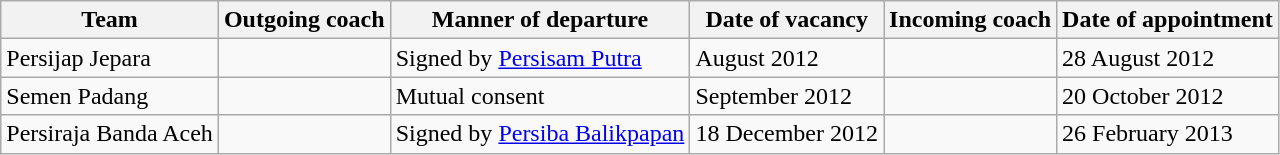<table class="wikitable">
<tr>
<th>Team</th>
<th>Outgoing coach</th>
<th>Manner of departure</th>
<th>Date of vacancy</th>
<th>Incoming coach</th>
<th>Date of appointment</th>
</tr>
<tr>
<td>Persijap Jepara</td>
<td></td>
<td>Signed by <a href='#'>Persisam Putra</a></td>
<td>August 2012</td>
<td></td>
<td>28 August 2012</td>
</tr>
<tr>
<td>Semen Padang</td>
<td></td>
<td>Mutual consent</td>
<td>September 2012</td>
<td></td>
<td>20 October 2012</td>
</tr>
<tr>
<td>Persiraja Banda Aceh</td>
<td></td>
<td>Signed by <a href='#'>Persiba Balikpapan</a></td>
<td>18 December 2012</td>
<td></td>
<td>26 February 2013</td>
</tr>
</table>
